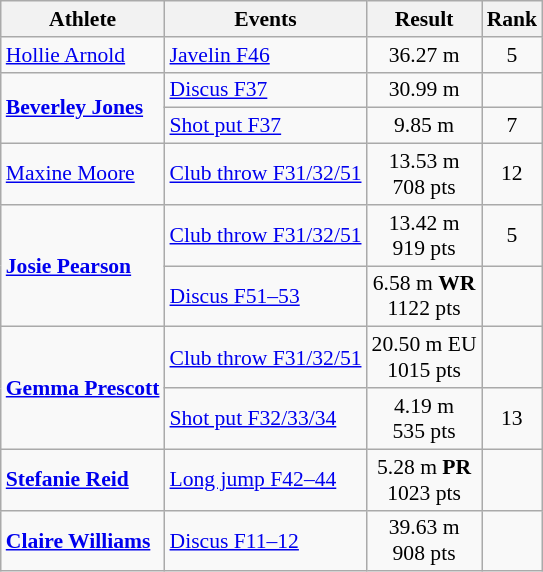<table class=wikitable style="font-size:90%">
<tr>
<th>Athlete</th>
<th>Events</th>
<th>Result</th>
<th>Rank</th>
</tr>
<tr>
<td><a href='#'>Hollie Arnold</a></td>
<td><a href='#'>Javelin F46</a></td>
<td align="center">36.27 m</td>
<td align="center">5</td>
</tr>
<tr>
<td rowspan=2><strong><a href='#'>Beverley Jones</a></strong></td>
<td><a href='#'>Discus F37</a></td>
<td align="center">30.99 m</td>
<td align="center"></td>
</tr>
<tr>
<td><a href='#'>Shot put F37</a></td>
<td align="center">9.85 m</td>
<td align="center">7</td>
</tr>
<tr>
<td><a href='#'>Maxine Moore</a></td>
<td><a href='#'>Club throw F31/32/51</a></td>
<td align="center">13.53 m<br>708 pts</td>
<td align="center">12</td>
</tr>
<tr>
<td rowspan=2><strong><a href='#'>Josie Pearson</a></strong></td>
<td><a href='#'>Club throw F31/32/51</a></td>
<td align="center">13.42 m<br>919 pts</td>
<td align="center">5</td>
</tr>
<tr>
<td><a href='#'>Discus F51–53</a></td>
<td align="center">6.58 m <strong>WR</strong><br>1122 pts</td>
<td align="center"></td>
</tr>
<tr>
<td rowspan=2><strong><a href='#'>Gemma Prescott</a></strong></td>
<td><a href='#'>Club throw F31/32/51</a></td>
<td align="center">20.50 m EU<br>1015 pts</td>
<td align="center"></td>
</tr>
<tr>
<td><a href='#'>Shot put F32/33/34</a></td>
<td align="center">4.19 m<br>535 pts</td>
<td align="center">13</td>
</tr>
<tr>
<td><strong><a href='#'>Stefanie Reid</a></strong></td>
<td><a href='#'>Long jump F42–44</a></td>
<td align="center">5.28 m <strong>PR</strong><br>1023 pts</td>
<td align="center"></td>
</tr>
<tr>
<td><strong><a href='#'>Claire Williams</a></strong></td>
<td><a href='#'>Discus F11–12</a></td>
<td align="center">39.63 m<br>908 pts</td>
<td align="center"></td>
</tr>
</table>
